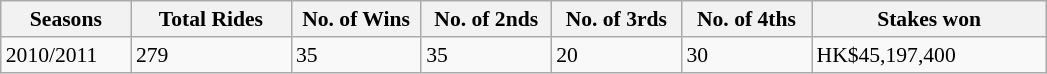<table class="wikitable sortable" style="font-size:90%;">
<tr>
<th width="80px">Seasons</th>
<th width="100px">Total Rides</th>
<th width="80px">No. of Wins</th>
<th width="80px">No. of 2nds</th>
<th width="80px">No. of 3rds</th>
<th width="80px">No. of 4ths</th>
<th width="150px">Stakes won</th>
</tr>
<tr>
<td>2010/2011</td>
<td>279</td>
<td>35</td>
<td>35</td>
<td>20</td>
<td>30</td>
<td>HK$45,197,400</td>
</tr>
</table>
